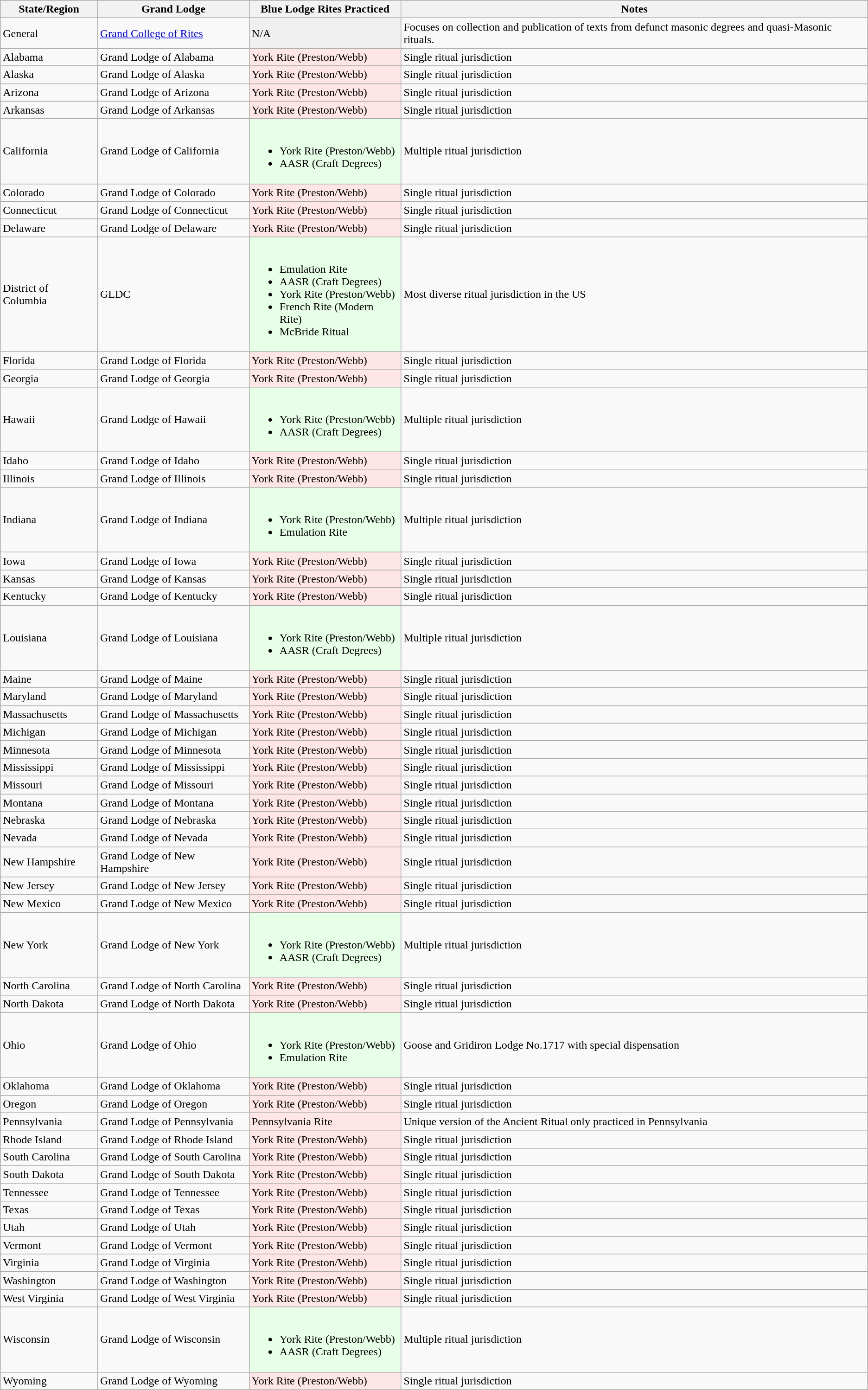<table class="wikitable sortable">
<tr>
<th>State/Region</th>
<th>Grand Lodge</th>
<th>Blue Lodge Rites Practiced</th>
<th>Notes</th>
</tr>
<tr>
<td>General</td>
<td><a href='#'>Grand College of Rites</a></td>
<td style="background:#f0f0f0;">N/A</td>
<td>Focuses on collection and publication of texts from defunct masonic degrees and quasi-Masonic rituals.</td>
</tr>
<tr>
<td>Alabama</td>
<td>Grand Lodge of Alabama</td>
<td style="background:#FFE6E6;">York Rite (Preston/Webb)</td>
<td>Single ritual jurisdiction</td>
</tr>
<tr>
<td>Alaska</td>
<td>Grand Lodge of Alaska</td>
<td style="background:#FFE6E6;">York Rite (Preston/Webb)</td>
<td>Single ritual jurisdiction</td>
</tr>
<tr>
<td>Arizona</td>
<td>Grand Lodge of Arizona</td>
<td style="background:#FFE6E6;">York Rite (Preston/Webb)</td>
<td>Single ritual jurisdiction</td>
</tr>
<tr>
<td>Arkansas</td>
<td>Grand Lodge of Arkansas</td>
<td style="background:#FFE6E6;">York Rite (Preston/Webb)</td>
<td>Single ritual jurisdiction</td>
</tr>
<tr>
<td>California</td>
<td>Grand Lodge of California</td>
<td style="background:#E6FFE6;"><br><ul><li>York Rite (Preston/Webb)</li><li>AASR (Craft Degrees)</li></ul></td>
<td>Multiple ritual jurisdiction</td>
</tr>
<tr>
<td>Colorado</td>
<td>Grand Lodge of Colorado</td>
<td style="background:#FFE6E6;">York Rite (Preston/Webb)</td>
<td>Single ritual jurisdiction</td>
</tr>
<tr>
<td>Connecticut</td>
<td>Grand Lodge of Connecticut</td>
<td style="background:#FFE6E6;">York Rite (Preston/Webb)</td>
<td>Single ritual jurisdiction</td>
</tr>
<tr>
<td>Delaware</td>
<td>Grand Lodge of Delaware</td>
<td style="background:#FFE6E6;">York Rite (Preston/Webb)</td>
<td>Single ritual jurisdiction</td>
</tr>
<tr>
<td>District of Columbia</td>
<td>GLDC</td>
<td style="background:#E6FFE6;"><br><ul><li>Emulation Rite</li><li>AASR (Craft Degrees)</li><li>York Rite (Preston/Webb)</li><li>French Rite (Modern Rite)</li><li>McBride Ritual</li></ul></td>
<td>Most diverse ritual jurisdiction in the US</td>
</tr>
<tr>
<td>Florida</td>
<td>Grand Lodge of Florida</td>
<td style="background:#FFE6E6;">York Rite (Preston/Webb)</td>
<td>Single ritual jurisdiction</td>
</tr>
<tr>
<td>Georgia</td>
<td>Grand Lodge of Georgia</td>
<td style="background:#FFE6E6;">York Rite (Preston/Webb)</td>
<td>Single ritual jurisdiction</td>
</tr>
<tr>
<td>Hawaii</td>
<td>Grand Lodge of Hawaii</td>
<td style="background:#E6FFE6;"><br><ul><li>York Rite (Preston/Webb)</li><li>AASR (Craft Degrees)</li></ul></td>
<td>Multiple ritual jurisdiction</td>
</tr>
<tr>
<td>Idaho</td>
<td>Grand Lodge of Idaho</td>
<td style="background:#FFE6E6;">York Rite (Preston/Webb)</td>
<td>Single ritual jurisdiction</td>
</tr>
<tr>
<td>Illinois</td>
<td>Grand Lodge of Illinois</td>
<td style="background:#FFE6E6;">York Rite (Preston/Webb)</td>
<td>Single ritual jurisdiction</td>
</tr>
<tr>
<td>Indiana</td>
<td>Grand Lodge of Indiana</td>
<td style="background:#E6FFE6;"><br><ul><li>York Rite (Preston/Webb)</li><li>Emulation Rite</li></ul></td>
<td>Multiple ritual jurisdiction</td>
</tr>
<tr>
<td>Iowa</td>
<td>Grand Lodge of Iowa</td>
<td style="background:#FFE6E6;">York Rite (Preston/Webb)</td>
<td>Single ritual jurisdiction</td>
</tr>
<tr>
<td>Kansas</td>
<td>Grand Lodge of Kansas</td>
<td style="background:#FFE6E6;">York Rite (Preston/Webb)</td>
<td>Single ritual jurisdiction</td>
</tr>
<tr>
<td>Kentucky</td>
<td>Grand Lodge of Kentucky</td>
<td style="background:#FFE6E6;">York Rite (Preston/Webb)</td>
<td>Single ritual jurisdiction</td>
</tr>
<tr>
<td>Louisiana</td>
<td>Grand Lodge of Louisiana</td>
<td style="background:#E6FFE6;"><br><ul><li>York Rite (Preston/Webb)</li><li>AASR (Craft Degrees)</li></ul></td>
<td>Multiple ritual jurisdiction</td>
</tr>
<tr>
<td>Maine</td>
<td>Grand Lodge of Maine</td>
<td style="background:#FFE6E6;">York Rite (Preston/Webb)</td>
<td>Single ritual jurisdiction</td>
</tr>
<tr>
<td>Maryland</td>
<td>Grand Lodge of Maryland</td>
<td style="background:#FFE6E6;">York Rite (Preston/Webb)</td>
<td>Single ritual jurisdiction</td>
</tr>
<tr>
<td>Massachusetts</td>
<td>Grand Lodge of Massachusetts</td>
<td style="background:#FFE6E6;">York Rite (Preston/Webb)</td>
<td>Single ritual jurisdiction</td>
</tr>
<tr>
<td>Michigan</td>
<td>Grand Lodge of Michigan</td>
<td style="background:#FFE6E6;">York Rite (Preston/Webb)</td>
<td>Single ritual jurisdiction</td>
</tr>
<tr>
<td>Minnesota</td>
<td>Grand Lodge of Minnesota</td>
<td style="background:#FFE6E6;">York Rite (Preston/Webb)</td>
<td>Single ritual jurisdiction</td>
</tr>
<tr>
<td>Mississippi</td>
<td>Grand Lodge of Mississippi</td>
<td style="background:#FFE6E6;">York Rite (Preston/Webb)</td>
<td>Single ritual jurisdiction</td>
</tr>
<tr>
<td>Missouri</td>
<td>Grand Lodge of Missouri</td>
<td style="background:#FFE6E6;">York Rite (Preston/Webb)</td>
<td>Single ritual jurisdiction</td>
</tr>
<tr>
<td>Montana</td>
<td>Grand Lodge of Montana</td>
<td style="background:#FFE6E6;">York Rite (Preston/Webb)</td>
<td>Single ritual jurisdiction</td>
</tr>
<tr>
<td>Nebraska</td>
<td>Grand Lodge of Nebraska</td>
<td style="background:#FFE6E6;">York Rite (Preston/Webb)</td>
<td>Single ritual jurisdiction</td>
</tr>
<tr>
<td>Nevada</td>
<td>Grand Lodge of Nevada</td>
<td style="background:#FFE6E6;">York Rite (Preston/Webb)</td>
<td>Single ritual jurisdiction</td>
</tr>
<tr>
<td>New Hampshire</td>
<td>Grand Lodge of New Hampshire</td>
<td style="background:#FFE6E6;">York Rite (Preston/Webb)</td>
<td>Single ritual jurisdiction</td>
</tr>
<tr>
<td>New Jersey</td>
<td>Grand Lodge of New Jersey</td>
<td style="background:#FFE6E6;">York Rite (Preston/Webb)</td>
<td>Single ritual jurisdiction</td>
</tr>
<tr>
<td>New Mexico</td>
<td>Grand Lodge of New Mexico</td>
<td style="background:#FFE6E6;">York Rite (Preston/Webb)</td>
<td>Single ritual jurisdiction</td>
</tr>
<tr>
<td>New York</td>
<td>Grand Lodge of New York</td>
<td style="background:#E6FFE6;"><br><ul><li>York Rite (Preston/Webb)</li><li>AASR (Craft Degrees)</li></ul></td>
<td>Multiple ritual jurisdiction</td>
</tr>
<tr>
<td>North Carolina</td>
<td>Grand Lodge of North Carolina</td>
<td style="background:#FFE6E6;">York Rite (Preston/Webb)</td>
<td>Single ritual jurisdiction</td>
</tr>
<tr>
<td>North Dakota</td>
<td>Grand Lodge of North Dakota</td>
<td style="background:#FFE6E6;">York Rite (Preston/Webb)</td>
<td>Single ritual jurisdiction</td>
</tr>
<tr>
<td>Ohio</td>
<td>Grand Lodge of Ohio</td>
<td style="background:#E6FFE6;"><br><ul><li>York Rite (Preston/Webb)</li><li>Emulation Rite</li></ul></td>
<td>Goose and Gridiron Lodge No.1717 with special dispensation</td>
</tr>
<tr>
<td>Oklahoma</td>
<td>Grand Lodge of Oklahoma</td>
<td style="background:#FFE6E6;">York Rite (Preston/Webb)</td>
<td>Single ritual jurisdiction</td>
</tr>
<tr>
<td>Oregon</td>
<td>Grand Lodge of Oregon</td>
<td style="background:#FFE6E6;">York Rite (Preston/Webb)</td>
<td>Single ritual jurisdiction</td>
</tr>
<tr>
<td>Pennsylvania</td>
<td>Grand Lodge of Pennsylvania</td>
<td style="background:#FFE6E6;">Pennsylvania Rite</td>
<td>Unique version of the Ancient Ritual only practiced in Pennsylvania</td>
</tr>
<tr>
<td>Rhode Island</td>
<td>Grand Lodge of Rhode Island</td>
<td style="background:#FFE6E6;">York Rite (Preston/Webb)</td>
<td>Single ritual jurisdiction</td>
</tr>
<tr>
<td>South Carolina</td>
<td>Grand Lodge of South Carolina</td>
<td style="background:#FFE6E6;">York Rite (Preston/Webb)</td>
<td>Single ritual jurisdiction</td>
</tr>
<tr>
<td>South Dakota</td>
<td>Grand Lodge of South Dakota</td>
<td style="background:#FFE6E6;">York Rite (Preston/Webb)</td>
<td>Single ritual jurisdiction</td>
</tr>
<tr>
<td>Tennessee</td>
<td>Grand Lodge of Tennessee</td>
<td style="background:#FFE6E6;">York Rite (Preston/Webb)</td>
<td>Single ritual jurisdiction</td>
</tr>
<tr>
<td>Texas</td>
<td>Grand Lodge of Texas</td>
<td style="background:#FFE6E6;">York Rite (Preston/Webb)</td>
<td>Single ritual jurisdiction</td>
</tr>
<tr>
<td>Utah</td>
<td>Grand Lodge of Utah</td>
<td style="background:#FFE6E6;">York Rite (Preston/Webb)</td>
<td>Single ritual jurisdiction</td>
</tr>
<tr>
<td>Vermont</td>
<td>Grand Lodge of Vermont</td>
<td style="background:#FFE6E6;">York Rite (Preston/Webb)</td>
<td>Single ritual jurisdiction</td>
</tr>
<tr>
<td>Virginia</td>
<td>Grand Lodge of Virginia</td>
<td style="background:#FFE6E6;">York Rite (Preston/Webb)</td>
<td>Single ritual jurisdiction</td>
</tr>
<tr>
<td>Washington</td>
<td>Grand Lodge of Washington</td>
<td style="background:#FFE6E6;">York Rite (Preston/Webb)</td>
<td>Single ritual jurisdiction</td>
</tr>
<tr>
<td>West Virginia</td>
<td>Grand Lodge of West Virginia</td>
<td style="background:#FFE6E6;">York Rite (Preston/Webb)</td>
<td>Single ritual jurisdiction</td>
</tr>
<tr>
<td>Wisconsin</td>
<td>Grand Lodge of Wisconsin</td>
<td style="background:#E6FFE6;"><br><ul><li>York Rite (Preston/Webb)</li><li>AASR (Craft Degrees)</li></ul></td>
<td>Multiple ritual jurisdiction</td>
</tr>
<tr>
<td>Wyoming</td>
<td>Grand Lodge of Wyoming</td>
<td style="background:#FFE6E6;">York Rite (Preston/Webb)</td>
<td>Single ritual jurisdiction</td>
</tr>
</table>
